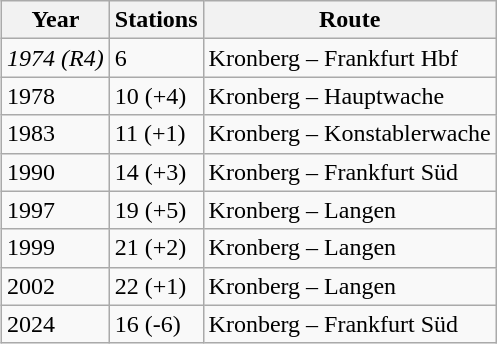<table class="wikitable" style="float:right; margin:1em">
<tr>
<th>Year</th>
<th>Stations</th>
<th>Route</th>
</tr>
<tr>
<td><em>1974 (R4)</em></td>
<td>6</td>
<td>Kronberg – Frankfurt Hbf</td>
</tr>
<tr>
<td>1978</td>
<td>10 (+4)</td>
<td>Kronberg – Hauptwache</td>
</tr>
<tr>
<td>1983</td>
<td>11 (+1)</td>
<td>Kronberg – Konstablerwache</td>
</tr>
<tr>
<td>1990</td>
<td>14 (+3)</td>
<td>Kronberg – Frankfurt Süd</td>
</tr>
<tr>
<td>1997</td>
<td>19 (+5)</td>
<td>Kronberg – Langen</td>
</tr>
<tr>
<td>1999</td>
<td>21 (+2)</td>
<td>Kronberg – Langen</td>
</tr>
<tr>
<td>2002</td>
<td>22 (+1)</td>
<td>Kronberg – Langen</td>
</tr>
<tr>
<td>2024</td>
<td>16 (-6)</td>
<td>Kronberg – Frankfurt Süd</td>
</tr>
</table>
